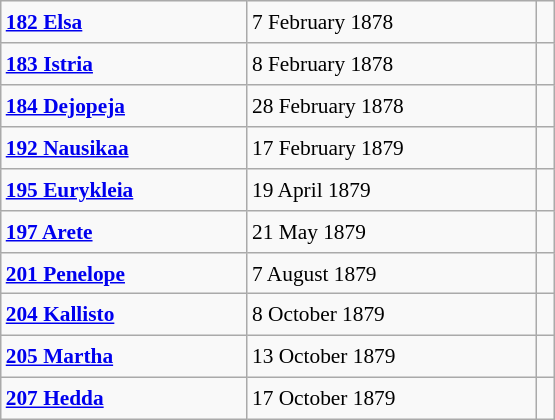<table class="wikitable" style="font-size: 89%; float: left; width: 26em; margin-right: 1em; height: 280px">
<tr>
<td><strong><a href='#'>182 Elsa</a></strong></td>
<td>7 February 1878</td>
<td></td>
</tr>
<tr>
<td><strong><a href='#'>183 Istria</a></strong></td>
<td>8 February 1878</td>
<td></td>
</tr>
<tr>
<td><strong><a href='#'>184 Dejopeja</a></strong></td>
<td>28 February 1878</td>
<td></td>
</tr>
<tr>
<td><strong><a href='#'>192 Nausikaa</a></strong></td>
<td>17 February 1879</td>
<td></td>
</tr>
<tr>
<td><strong><a href='#'>195 Eurykleia</a></strong></td>
<td>19 April 1879</td>
<td></td>
</tr>
<tr>
<td><strong><a href='#'>197 Arete</a></strong></td>
<td>21 May 1879</td>
<td></td>
</tr>
<tr>
<td><strong><a href='#'>201 Penelope</a></strong></td>
<td>7 August 1879</td>
<td></td>
</tr>
<tr>
<td><strong><a href='#'>204 Kallisto</a></strong></td>
<td>8 October 1879</td>
<td></td>
</tr>
<tr>
<td><strong><a href='#'>205 Martha</a></strong></td>
<td>13 October 1879</td>
<td></td>
</tr>
<tr>
<td><strong><a href='#'>207 Hedda</a></strong></td>
<td>17 October 1879</td>
<td></td>
</tr>
</table>
